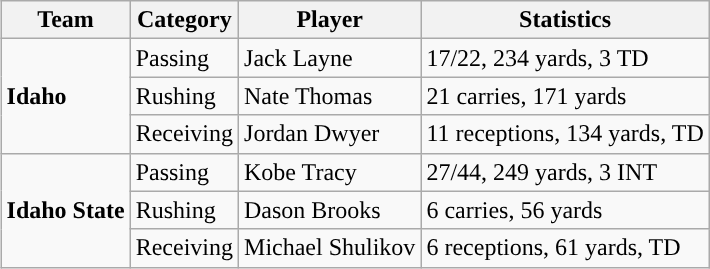<table class="wikitable" style="float: right;">
<tr>
<th>Team</th>
<th>Category</th>
<th>Player</th>
<th>Statistics</th>
</tr>
<tr>
<td rowspan=3><strong>Idaho</strong></td>
<td>Passing</td>
<td>Jack Layne</td>
<td>17/22, 234 yards, 3 TD</td>
</tr>
<tr>
<td>Rushing</td>
<td>Nate Thomas</td>
<td>21 carries, 171 yards</td>
</tr>
<tr>
<td>Receiving</td>
<td>Jordan Dwyer</td>
<td>11 receptions, 134 yards, TD</td>
</tr>
<tr>
<td rowspan=3><strong>Idaho State</strong></td>
<td>Passing</td>
<td>Kobe Tracy</td>
<td>27/44, 249 yards, 3 INT</td>
</tr>
<tr>
<td>Rushing</td>
<td>Dason Brooks</td>
<td>6 carries, 56 yards</td>
</tr>
<tr>
<td>Receiving</td>
<td>Michael Shulikov</td>
<td>6 receptions, 61 yards, TD</td>
</tr>
</table>
